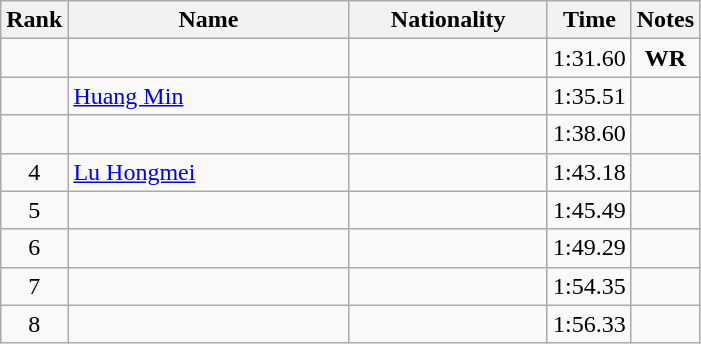<table class="wikitable sortable" style="text-align:center">
<tr>
<th>Rank</th>
<th style="width:180px">Name</th>
<th style="width:125px">Nationality</th>
<th>Time</th>
<th>Notes</th>
</tr>
<tr>
<td></td>
<td style="text-align:left;"></td>
<td style="text-align:left;"></td>
<td>1:31.60</td>
<td><strong>WR</strong></td>
</tr>
<tr>
<td></td>
<td style="text-align:left;"><a href='#'>Huang Min</a></td>
<td style="text-align:left;"></td>
<td>1:35.51</td>
<td></td>
</tr>
<tr>
<td></td>
<td style="text-align:left;"></td>
<td style="text-align:left;"></td>
<td>1:38.60</td>
<td></td>
</tr>
<tr>
<td>4</td>
<td style="text-align:left;"><a href='#'>Lu Hongmei</a></td>
<td style="text-align:left;"></td>
<td>1:43.18</td>
<td></td>
</tr>
<tr>
<td>5</td>
<td style="text-align:left;"></td>
<td style="text-align:left;"></td>
<td>1:45.49</td>
<td></td>
</tr>
<tr>
<td>6</td>
<td style="text-align:left;"></td>
<td style="text-align:left;"></td>
<td>1:49.29</td>
<td></td>
</tr>
<tr>
<td>7</td>
<td style="text-align:left;"></td>
<td style="text-align:left;"></td>
<td>1:54.35</td>
<td></td>
</tr>
<tr>
<td>8</td>
<td style="text-align:left;"></td>
<td style="text-align:left;"></td>
<td>1:56.33</td>
<td></td>
</tr>
</table>
